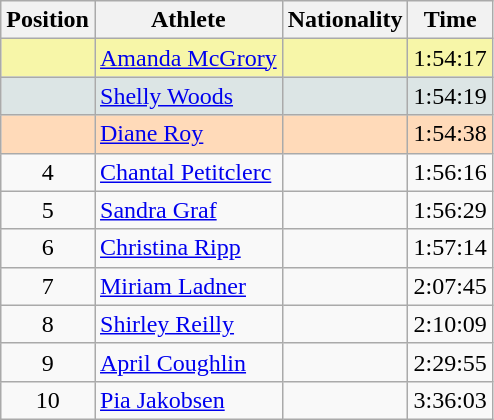<table class="wikitable sortable">
<tr>
<th>Position</th>
<th>Athlete</th>
<th>Nationality</th>
<th>Time</th>
</tr>
<tr bgcolor="#F7F6A8">
<td align=center></td>
<td><a href='#'>Amanda McGrory</a></td>
<td></td>
<td>1:54:17</td>
</tr>
<tr bgcolor="#DCE5E5">
<td align=center></td>
<td><a href='#'>Shelly Woods</a></td>
<td></td>
<td>1:54:19</td>
</tr>
<tr bgcolor="#FFDAB9">
<td align=center></td>
<td><a href='#'>Diane Roy</a></td>
<td></td>
<td>1:54:38</td>
</tr>
<tr>
<td align=center>4</td>
<td><a href='#'>Chantal Petitclerc</a></td>
<td></td>
<td>1:56:16</td>
</tr>
<tr>
<td align=center>5</td>
<td><a href='#'>Sandra Graf</a></td>
<td></td>
<td>1:56:29</td>
</tr>
<tr>
<td align=center>6</td>
<td><a href='#'>Christina Ripp</a></td>
<td></td>
<td>1:57:14</td>
</tr>
<tr>
<td align=center>7</td>
<td><a href='#'>Miriam Ladner</a></td>
<td></td>
<td>2:07:45</td>
</tr>
<tr>
<td align=center>8</td>
<td><a href='#'>Shirley Reilly</a></td>
<td></td>
<td>2:10:09</td>
</tr>
<tr>
<td align=center>9</td>
<td><a href='#'>April Coughlin</a></td>
<td></td>
<td>2:29:55</td>
</tr>
<tr>
<td align=center>10</td>
<td><a href='#'>Pia Jakobsen</a></td>
<td></td>
<td>3:36:03</td>
</tr>
</table>
